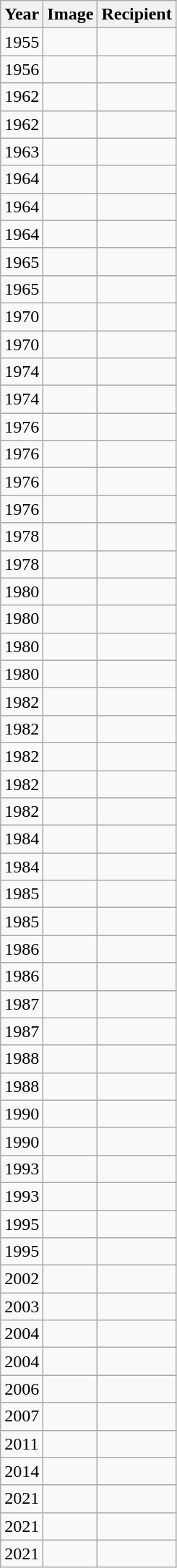<table class="wikitable sortable">
<tr>
<th>Year</th>
<th>Image</th>
<th>Recipient</th>
</tr>
<tr>
<td>1955</td>
<td></td>
<td></td>
</tr>
<tr>
<td>1956</td>
<td></td>
<td></td>
</tr>
<tr>
<td>1962</td>
<td></td>
<td></td>
</tr>
<tr>
<td>1962</td>
<td></td>
<td></td>
</tr>
<tr>
<td>1963</td>
<td></td>
<td></td>
</tr>
<tr>
<td>1964</td>
<td></td>
<td></td>
</tr>
<tr>
<td>1964</td>
<td></td>
<td></td>
</tr>
<tr>
<td>1964</td>
<td></td>
<td></td>
</tr>
<tr>
<td>1965</td>
<td></td>
<td></td>
</tr>
<tr>
<td>1965</td>
<td></td>
<td></td>
</tr>
<tr>
<td>1970</td>
<td></td>
<td></td>
</tr>
<tr>
<td>1970</td>
<td></td>
<td></td>
</tr>
<tr>
<td>1974</td>
<td></td>
<td></td>
</tr>
<tr>
<td>1974</td>
<td></td>
<td></td>
</tr>
<tr>
<td>1976</td>
<td></td>
<td></td>
</tr>
<tr>
<td>1976</td>
<td></td>
<td></td>
</tr>
<tr>
<td>1976</td>
<td></td>
<td></td>
</tr>
<tr>
<td>1976</td>
<td></td>
<td></td>
</tr>
<tr>
<td>1978</td>
<td></td>
<td></td>
</tr>
<tr>
<td>1978</td>
<td></td>
<td></td>
</tr>
<tr>
<td>1980</td>
<td></td>
<td></td>
</tr>
<tr>
<td>1980</td>
<td></td>
<td></td>
</tr>
<tr>
<td>1980</td>
<td></td>
<td></td>
</tr>
<tr>
<td>1980</td>
<td></td>
<td></td>
</tr>
<tr>
<td>1982</td>
<td></td>
<td></td>
</tr>
<tr>
<td>1982</td>
<td></td>
<td></td>
</tr>
<tr>
<td>1982</td>
<td></td>
<td></td>
</tr>
<tr>
<td>1982</td>
<td></td>
<td></td>
</tr>
<tr>
<td>1982</td>
<td></td>
<td></td>
</tr>
<tr>
<td>1984</td>
<td></td>
<td></td>
</tr>
<tr>
<td>1984</td>
<td></td>
<td></td>
</tr>
<tr>
<td>1985</td>
<td></td>
<td></td>
</tr>
<tr>
<td>1985</td>
<td></td>
<td></td>
</tr>
<tr>
<td>1986</td>
<td></td>
<td></td>
</tr>
<tr>
<td>1986</td>
<td></td>
<td></td>
</tr>
<tr>
<td>1987</td>
<td></td>
<td></td>
</tr>
<tr>
<td>1987</td>
<td></td>
<td></td>
</tr>
<tr>
<td>1988</td>
<td></td>
<td></td>
</tr>
<tr>
<td>1988</td>
<td></td>
<td></td>
</tr>
<tr>
<td>1990</td>
<td></td>
<td></td>
</tr>
<tr>
<td>1990</td>
<td></td>
<td></td>
</tr>
<tr>
<td>1993</td>
<td></td>
<td></td>
</tr>
<tr>
<td>1993</td>
<td></td>
<td></td>
</tr>
<tr>
<td>1995</td>
<td></td>
<td></td>
</tr>
<tr>
<td>1995</td>
<td></td>
<td></td>
</tr>
<tr>
<td>2002</td>
<td></td>
<td></td>
</tr>
<tr>
<td>2003</td>
<td></td>
<td></td>
</tr>
<tr>
<td>2004</td>
<td></td>
<td></td>
</tr>
<tr>
<td>2004</td>
<td></td>
<td></td>
</tr>
<tr>
<td>2006</td>
<td></td>
<td></td>
</tr>
<tr>
<td>2007</td>
<td></td>
<td></td>
</tr>
<tr>
<td>2011</td>
<td></td>
<td></td>
</tr>
<tr>
<td>2014</td>
<td></td>
<td></td>
</tr>
<tr>
<td>2021</td>
<td></td>
<td></td>
</tr>
<tr>
<td>2021</td>
<td></td>
<td></td>
</tr>
<tr>
<td>2021</td>
<td></td>
<td></td>
</tr>
</table>
